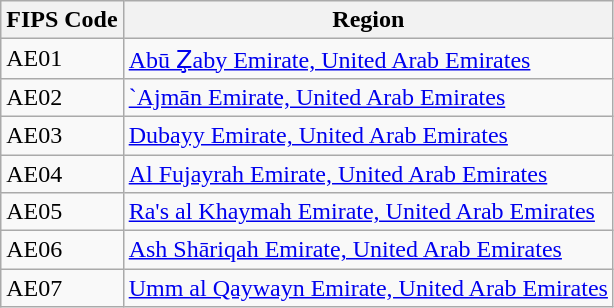<table class="wikitable">
<tr>
<th>FIPS Code</th>
<th>Region</th>
</tr>
<tr>
<td>AE01</td>
<td><a href='#'>Abū Z̧aby Emirate, United Arab Emirates</a></td>
</tr>
<tr>
<td>AE02</td>
<td><a href='#'>`Ajmān Emirate, United Arab Emirates</a></td>
</tr>
<tr>
<td>AE03</td>
<td><a href='#'>Dubayy Emirate, United Arab Emirates</a></td>
</tr>
<tr>
<td>AE04</td>
<td><a href='#'>Al Fujayrah Emirate, United Arab Emirates</a></td>
</tr>
<tr>
<td>AE05</td>
<td><a href='#'>Ra's al Khaymah Emirate, United Arab Emirates</a></td>
</tr>
<tr>
<td>AE06</td>
<td><a href='#'>Ash Shāriqah Emirate, United Arab Emirates</a></td>
</tr>
<tr>
<td>AE07</td>
<td><a href='#'>Umm al Qaywayn Emirate, United Arab Emirates</a></td>
</tr>
</table>
